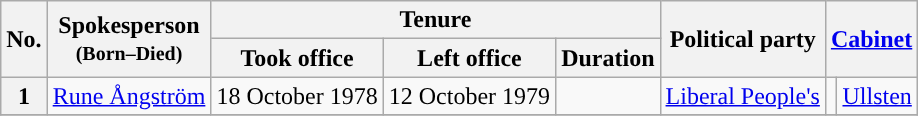<table class="wikitable" style="text-align: center;">
<tr>
<th rowspan="2">No.</th>
<th rowspan="2">Spokesperson<br><small>(Born–Died)</small></th>
<th colspan="3">Tenure</th>
<th rowspan="2">Political party</th>
<th rowspan="2" colspan="2"><a href='#'>Cabinet</a></th>
</tr>
<tr>
<th>Took office</th>
<th>Left office</th>
<th>Duration</th>
</tr>
<tr>
<th style="background: ">1</th>
<td><a href='#'>Rune Ångström</a><br></td>
<td>18 October 1978</td>
<td>12 October 1979</td>
<td></td>
<td><a href='#'>Liberal People's</a></td>
<td style="background: "></td>
<td><a href='#'>Ullsten</a></td>
</tr>
<tr>
</tr>
</table>
